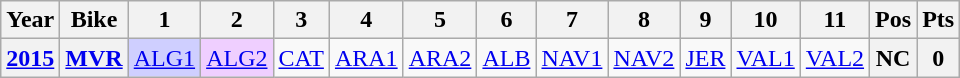<table class="wikitable" style="text-align:center">
<tr>
<th>Year</th>
<th>Bike</th>
<th>1</th>
<th>2</th>
<th>3</th>
<th>4</th>
<th>5</th>
<th>6</th>
<th>7</th>
<th>8</th>
<th>9</th>
<th>10</th>
<th>11</th>
<th>Pos</th>
<th>Pts</th>
</tr>
<tr>
<th><a href='#'>2015</a></th>
<th><a href='#'>MVR</a></th>
<td style="background:#CFCFFF;"><a href='#'>ALG1</a><br></td>
<td style="background:#EFCFFF;"><a href='#'>ALG2</a><br></td>
<td style="background:#;"><a href='#'>CAT</a><br></td>
<td style="background:#;"><a href='#'>ARA1</a><br></td>
<td style="background:#;"><a href='#'>ARA2</a><br></td>
<td style="background:#;"><a href='#'>ALB</a><br></td>
<td style="background:#;"><a href='#'>NAV1</a><br></td>
<td style="background:#;"><a href='#'>NAV2</a><br></td>
<td style="background:#;"><a href='#'>JER</a><br></td>
<td style="background:#;"><a href='#'>VAL1</a><br></td>
<td style="background:#;"><a href='#'>VAL2</a><br></td>
<th>NC</th>
<th>0</th>
</tr>
</table>
